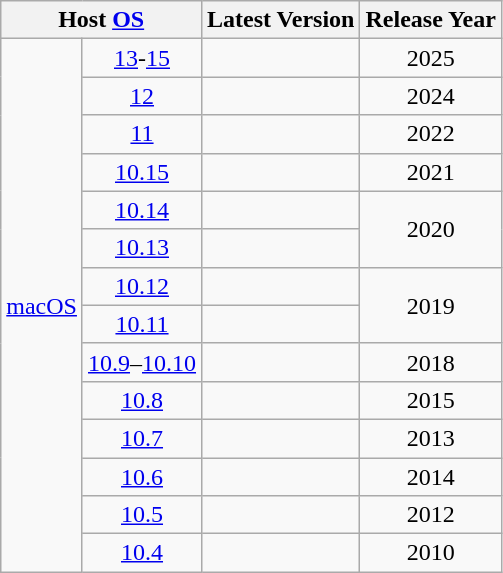<table class="wikitable" style="text-align:center; margin-top: 0px;">
<tr>
<th colspan="2">Host <a href='#'>OS</a></th>
<th>Latest Version</th>
<th>Release Year</th>
</tr>
<tr>
<td rowspan="14"><a href='#'>macOS</a></td>
<td><a href='#'>13</a>-<a href='#'>15</a></td>
<td></td>
<td>2025</td>
</tr>
<tr>
<td><a href='#'>12</a></td>
<td></td>
<td>2024</td>
</tr>
<tr>
<td><a href='#'>11</a></td>
<td></td>
<td>2022</td>
</tr>
<tr>
<td><a href='#'>10.15</a></td>
<td></td>
<td>2021</td>
</tr>
<tr>
<td><a href='#'>10.14</a></td>
<td></td>
<td rowspan="2">2020</td>
</tr>
<tr>
<td><a href='#'>10.13</a></td>
<td></td>
</tr>
<tr>
<td><a href='#'>10.12</a></td>
<td></td>
<td rowspan="2">2019</td>
</tr>
<tr>
<td><a href='#'>10.11</a></td>
<td></td>
</tr>
<tr>
<td><a href='#'>10.9</a>–<a href='#'>10.10</a></td>
<td></td>
<td>2018</td>
</tr>
<tr>
<td><a href='#'>10.8</a></td>
<td></td>
<td>2015</td>
</tr>
<tr>
<td><a href='#'>10.7</a></td>
<td></td>
<td>2013</td>
</tr>
<tr>
<td><a href='#'>10.6</a></td>
<td></td>
<td>2014</td>
</tr>
<tr>
<td><a href='#'>10.5</a></td>
<td></td>
<td>2012</td>
</tr>
<tr>
<td><a href='#'>10.4</a></td>
<td></td>
<td>2010</td>
</tr>
</table>
